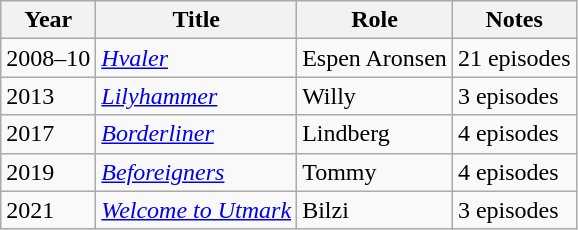<table class="wikitable sortable">
<tr>
<th>Year</th>
<th>Title</th>
<th>Role</th>
<th class="unsortable">Notes</th>
</tr>
<tr>
<td>2008–10</td>
<td><em><a href='#'>Hvaler</a></em></td>
<td>Espen Aronsen</td>
<td>21 episodes</td>
</tr>
<tr>
<td>2013</td>
<td><em><a href='#'>Lilyhammer</a></em></td>
<td>Willy</td>
<td>3 episodes</td>
</tr>
<tr>
<td>2017</td>
<td><em><a href='#'>Borderliner</a></em></td>
<td>Lindberg</td>
<td>4 episodes</td>
</tr>
<tr>
<td>2019</td>
<td><em><a href='#'>Beforeigners</a></em></td>
<td>Tommy</td>
<td>4 episodes</td>
</tr>
<tr>
<td>2021</td>
<td><em><a href='#'>Welcome to Utmark</a></em></td>
<td>Bilzi</td>
<td>3 episodes</td>
</tr>
</table>
